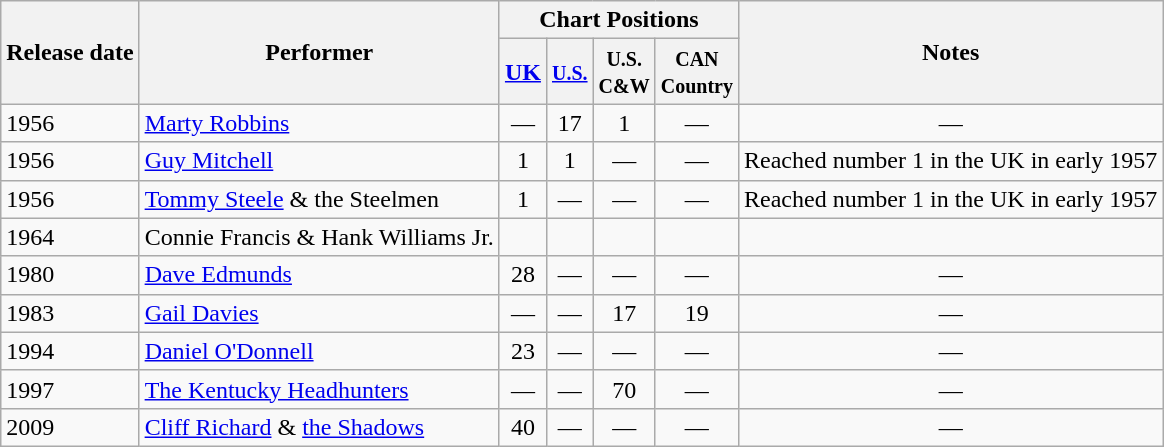<table class="wikitable">
<tr>
<th rowspan="2">Release date</th>
<th rowspan="2">Performer</th>
<th colspan="4">Chart Positions</th>
<th rowspan="2">Notes</th>
</tr>
<tr>
<th><a href='#'>UK</a><br></th>
<th><small><a href='#'>U.S.</a></small></th>
<th><small>U.S.<br>C&W</small></th>
<th><small>CAN<br> Country</small></th>
</tr>
<tr>
<td>1956</td>
<td><a href='#'>Marty Robbins</a></td>
<td style="text-align:center;">—</td>
<td style="text-align:center;">17</td>
<td style="text-align:center;">1</td>
<td style="text-align:center;">—</td>
<td style="text-align:center;">—</td>
</tr>
<tr>
<td>1956</td>
<td><a href='#'>Guy Mitchell</a></td>
<td style="text-align:center;">1</td>
<td style="text-align:center;">1</td>
<td style="text-align:center;">—</td>
<td style="text-align:center;">—</td>
<td>Reached number 1 in the UK in early 1957</td>
</tr>
<tr>
<td>1956</td>
<td><a href='#'>Tommy Steele</a> & the Steelmen</td>
<td style="text-align:center;">1</td>
<td style="text-align:center;">—</td>
<td style="text-align:center;">—</td>
<td style="text-align:center;">—</td>
<td>Reached number 1 in the UK in early 1957</td>
</tr>
<tr>
<td>1964</td>
<td>Connie Francis & Hank Williams Jr.</td>
<td></td>
<td></td>
<td></td>
<td></td>
<td></td>
</tr>
<tr>
<td>1980</td>
<td><a href='#'>Dave Edmunds</a></td>
<td style="text-align:center;">28</td>
<td style="text-align:center;">—</td>
<td style="text-align:center;">—</td>
<td style="text-align:center;">—</td>
<td style="text-align:center;">—</td>
</tr>
<tr>
<td>1983</td>
<td><a href='#'>Gail Davies</a></td>
<td style="text-align:center;">—</td>
<td style="text-align:center;">—</td>
<td style="text-align:center;">17</td>
<td style="text-align:center;">19</td>
<td style="text-align:center;">—</td>
</tr>
<tr>
<td>1994</td>
<td><a href='#'>Daniel O'Donnell</a></td>
<td style="text-align:center;">23</td>
<td style="text-align:center;">—</td>
<td style="text-align:center;">—</td>
<td style="text-align:center;">—</td>
<td style="text-align:center;">—</td>
</tr>
<tr>
<td>1997</td>
<td><a href='#'>The Kentucky Headhunters</a></td>
<td style="text-align:center;">—</td>
<td style="text-align:center;">—</td>
<td style="text-align:center;">70</td>
<td style="text-align:center;">—</td>
<td style="text-align:center;">—</td>
</tr>
<tr>
<td>2009</td>
<td><a href='#'>Cliff Richard</a> & <a href='#'>the Shadows</a></td>
<td style="text-align:center;">40</td>
<td style="text-align:center;">—</td>
<td style="text-align:center;">—</td>
<td style="text-align:center;">—</td>
<td style="text-align:center;">—</td>
</tr>
</table>
